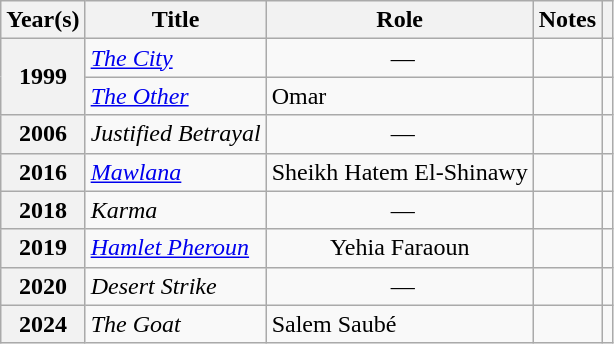<table class="wikitable plainrowheaders sortable"  style=font-size:100%>
<tr>
<th scope="col">Year(s)</th>
<th scope="col">Title</th>
<th scope="col" class="unsortable">Role</th>
<th scope="col" class="unsortable">Notes</th>
<th scope="col" class="unsortable"></th>
</tr>
<tr>
<th scope="row" rowspan="2">1999</th>
<td><em><a href='#'>The City</a></em></td>
<td align="center"> —</td>
<td></td>
<td style="text-align:center;"></td>
</tr>
<tr>
<td><em><a href='#'>The Other</a></em></td>
<td>Omar</td>
<td></td>
<td style="text-align:center;"></td>
</tr>
<tr>
<th scope="row">2006</th>
<td><em>Justified Betrayal</em></td>
<td align="center"> —</td>
<td></td>
<td style="text-align:center;"></td>
</tr>
<tr>
<th scope="row">2016</th>
<td><em><a href='#'>Mawlana</a></em></td>
<td>Sheikh Hatem El-Shinawy</td>
<td></td>
<td style="text-align:center;"></td>
</tr>
<tr>
<th scope="row">2018</th>
<td><em>Karma</em></td>
<td align="center"> —</td>
<td></td>
<td style="text-align:center;"></td>
</tr>
<tr>
<th scope="row">2019</th>
<td><em><a href='#'>Hamlet Pheroun</a></em></td>
<td align="center">Yehia Faraoun</td>
<td></td>
<td style="text-align: center;"></td>
</tr>
<tr>
<th scope="row">2020</th>
<td><em>Desert Strike</em></td>
<td align="center"> —</td>
<td></td>
<td style="text-align:center;"></td>
</tr>
<tr>
<th scope="row">2024</th>
<td><em>The Goat</em></td>
<td>Salem Saubé</td>
<td></td>
<td style="text-align:center;"></td>
</tr>
</table>
